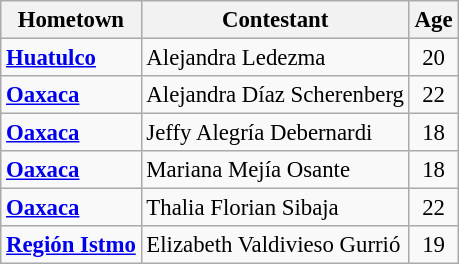<table class="wikitable sortable" style="font-size: 95%;">
<tr>
<th>Hometown</th>
<th>Contestant</th>
<th>Age</th>
</tr>
<tr>
<td><strong><a href='#'>Huatulco</a></strong></td>
<td>Alejandra Ledezma</td>
<td align="center">20</td>
</tr>
<tr>
<td><strong><a href='#'>Oaxaca</a></strong></td>
<td>Alejandra Díaz Scherenberg</td>
<td align="center">22</td>
</tr>
<tr>
<td><strong><a href='#'>Oaxaca</a></strong></td>
<td>Jeffy Alegría Debernardi</td>
<td align="center">18</td>
</tr>
<tr>
<td><strong><a href='#'>Oaxaca</a></strong></td>
<td>Mariana Mejía Osante</td>
<td align="center">18</td>
</tr>
<tr>
<td><strong><a href='#'>Oaxaca</a></strong></td>
<td>Thalia Florian Sibaja</td>
<td align="center">22</td>
</tr>
<tr>
<td><strong><a href='#'>Región Istmo</a></strong></td>
<td>Elizabeth Valdivieso Gurrió</td>
<td align="center">19</td>
</tr>
</table>
